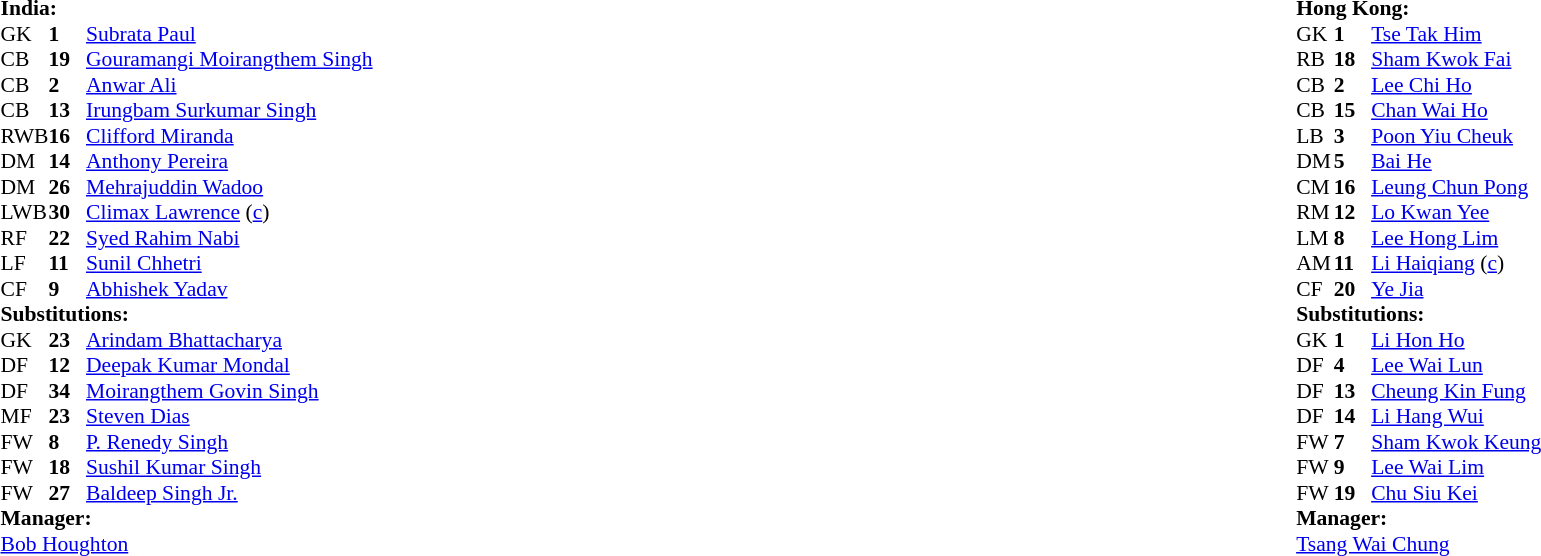<table style="width:100%;">
<tr>
<td style="vertical-align:top; width:50%;"><br><table style="font-size: 90%" cellspacing="0" cellpadding="0">
<tr>
<td colspan=4><strong>India:</strong></td>
</tr>
<tr>
<th width="25"></th>
<th width="25"></th>
</tr>
<tr>
<td>GK</td>
<td><strong>1</strong></td>
<td><a href='#'>Subrata Paul</a></td>
</tr>
<tr>
<td>CB</td>
<td><strong>19</strong></td>
<td><a href='#'>Gouramangi Moirangthem Singh</a></td>
</tr>
<tr>
<td>CB</td>
<td><strong>2</strong></td>
<td><a href='#'>Anwar Ali</a></td>
</tr>
<tr>
<td>CB</td>
<td><strong>13</strong></td>
<td><a href='#'>Irungbam Surkumar Singh</a></td>
</tr>
<tr>
<td>RWB</td>
<td><strong>16</strong></td>
<td><a href='#'>Clifford Miranda</a></td>
<td></td>
<td></td>
</tr>
<tr>
<td>DM</td>
<td><strong>14</strong></td>
<td><a href='#'>Anthony Pereira</a></td>
</tr>
<tr>
<td>DM</td>
<td><strong>26</strong></td>
<td><a href='#'>Mehrajuddin Wadoo</a></td>
<td></td>
<td></td>
</tr>
<tr>
<td>LWB</td>
<td><strong>30</strong></td>
<td><a href='#'>Climax Lawrence</a> (<a href='#'>c</a>)</td>
<td></td>
<td></td>
</tr>
<tr>
<td>RF</td>
<td><strong>22</strong></td>
<td><a href='#'>Syed Rahim Nabi</a></td>
</tr>
<tr>
<td>LF</td>
<td><strong>11</strong></td>
<td><a href='#'>Sunil Chhetri</a></td>
</tr>
<tr>
<td>CF</td>
<td><strong>9</strong></td>
<td><a href='#'>Abhishek Yadav</a></td>
<td></td>
<td></td>
</tr>
<tr>
<td colspan=3><strong>Substitutions:</strong></td>
</tr>
<tr>
<td>GK</td>
<td><strong>23</strong></td>
<td><a href='#'>Arindam Bhattacharya</a></td>
</tr>
<tr>
<td>DF</td>
<td><strong>12</strong></td>
<td><a href='#'>Deepak Kumar Mondal</a></td>
</tr>
<tr>
<td>DF</td>
<td><strong>34</strong></td>
<td><a href='#'>Moirangthem Govin Singh</a></td>
</tr>
<tr>
<td>MF</td>
<td><strong>23</strong></td>
<td><a href='#'>Steven Dias</a></td>
<td></td>
<td></td>
</tr>
<tr>
<td>FW</td>
<td><strong>8</strong></td>
<td><a href='#'>P. Renedy Singh</a></td>
<td></td>
<td></td>
</tr>
<tr>
<td>FW</td>
<td><strong>18</strong></td>
<td><a href='#'>Sushil Kumar Singh</a></td>
<td></td>
<td></td>
</tr>
<tr>
<td>FW</td>
<td><strong>27</strong></td>
<td><a href='#'>Baldeep Singh Jr.</a></td>
<td></td>
<td></td>
</tr>
<tr>
<td colspan=3><strong>Manager:</strong></td>
</tr>
<tr>
<td colspan=3> <a href='#'>Bob Houghton</a></td>
</tr>
</table>
</td>
<td valign="top"></td>
<td style="vertical-align:top; width:50%;"><br><table cellspacing="0" cellpadding="0" style="font-size:90%; margin:auto;">
<tr>
<td colspan=4><strong>Hong Kong:</strong></td>
</tr>
<tr>
<th width=25></th>
<th width=25></th>
</tr>
<tr>
<td>GK</td>
<td><strong>1</strong></td>
<td><a href='#'>Tse Tak Him</a></td>
</tr>
<tr>
<td>RB</td>
<td><strong>18</strong></td>
<td><a href='#'>Sham Kwok Fai</a></td>
<td></td>
<td></td>
</tr>
<tr>
<td>CB</td>
<td><strong>2</strong></td>
<td><a href='#'>Lee Chi Ho</a></td>
</tr>
<tr>
<td>CB</td>
<td><strong>15</strong></td>
<td><a href='#'>Chan Wai Ho</a></td>
</tr>
<tr>
<td>LB</td>
<td><strong>3</strong></td>
<td><a href='#'>Poon Yiu Cheuk</a></td>
</tr>
<tr>
<td>DM</td>
<td><strong>5</strong></td>
<td><a href='#'>Bai He</a></td>
</tr>
<tr>
<td>CM</td>
<td><strong>16</strong></td>
<td><a href='#'>Leung Chun Pong</a></td>
<td></td>
<td></td>
</tr>
<tr>
<td>RM</td>
<td><strong>12</strong></td>
<td><a href='#'>Lo Kwan Yee</a></td>
<td></td>
<td></td>
</tr>
<tr>
<td>LM</td>
<td><strong>8</strong></td>
<td><a href='#'>Lee Hong Lim</a></td>
<td></td>
<td></td>
</tr>
<tr>
<td>AM</td>
<td><strong>11</strong></td>
<td><a href='#'>Li Haiqiang</a> (<a href='#'>c</a>)</td>
</tr>
<tr>
<td>CF</td>
<td><strong>20</strong></td>
<td><a href='#'>Ye Jia</a></td>
</tr>
<tr>
<td colspan=3><strong>Substitutions:</strong></td>
</tr>
<tr>
<td>GK</td>
<td><strong>1</strong></td>
<td><a href='#'>Li Hon Ho</a></td>
</tr>
<tr>
<td>DF</td>
<td><strong>4</strong></td>
<td><a href='#'>Lee Wai Lun</a></td>
<td></td>
<td></td>
</tr>
<tr>
<td>DF</td>
<td><strong>13</strong></td>
<td><a href='#'>Cheung Kin Fung</a></td>
</tr>
<tr>
<td>DF</td>
<td><strong>14</strong></td>
<td><a href='#'>Li Hang Wui</a></td>
<td></td>
<td></td>
</tr>
<tr>
<td>FW</td>
<td><strong>7</strong></td>
<td><a href='#'>Sham Kwok Keung</a></td>
</tr>
<tr>
<td>FW</td>
<td><strong>9</strong></td>
<td><a href='#'>Lee Wai Lim</a></td>
<td></td>
<td></td>
</tr>
<tr>
<td>FW</td>
<td><strong>19</strong></td>
<td><a href='#'>Chu Siu Kei</a></td>
<td></td>
<td></td>
</tr>
<tr>
<td colspan=3><strong>Manager:</strong></td>
</tr>
<tr>
<td colspan=4><a href='#'>Tsang Wai Chung</a></td>
</tr>
</table>
</td>
</tr>
</table>
